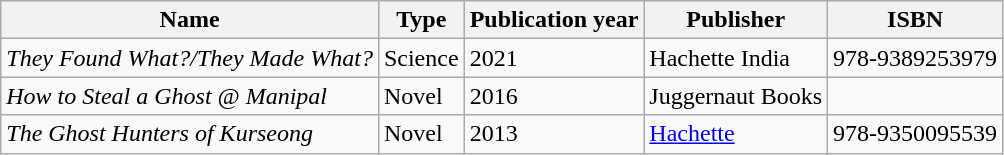<table class="wikitable">
<tr>
<th>Name</th>
<th>Type</th>
<th>Publication year</th>
<th>Publisher</th>
<th>ISBN</th>
</tr>
<tr>
<td><em>They Found What?/They Made What?</em></td>
<td>Science</td>
<td>2021</td>
<td>Hachette India</td>
<td>978-9389253979</td>
</tr>
<tr>
<td><em>How to Steal a Ghost @ Manipal</em></td>
<td>Novel</td>
<td>2016</td>
<td>Juggernaut Books</td>
<td></td>
</tr>
<tr>
<td><em>The Ghost Hunters of Kurseong</em></td>
<td>Novel</td>
<td>2013</td>
<td><a href='#'>Hachette</a></td>
<td>978-9350095539</td>
</tr>
</table>
